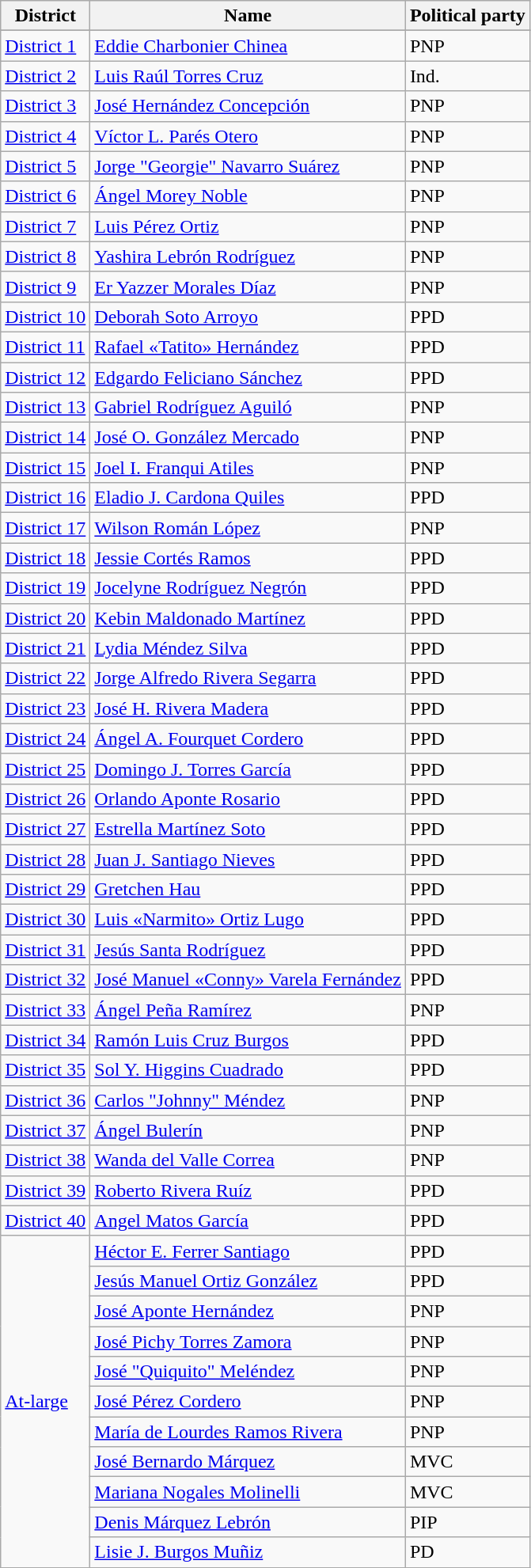<table class="wikitable sortable">
<tr>
<th data-sort-type="number">District</th>
<th>Name</th>
<th>Political party</th>
</tr>
<tr>
</tr>
<tr>
<td data-sort-value="1"><a href='#'>District 1</a></td>
<td><a href='#'>Eddie Charbonier Chinea</a></td>
<td>PNP</td>
</tr>
<tr>
<td data-sort-value="2"><a href='#'>District 2</a></td>
<td><a href='#'>Luis Raúl Torres Cruz</a></td>
<td>Ind.</td>
</tr>
<tr>
<td data-sort-value="3"><a href='#'>District 3</a></td>
<td><a href='#'>José Hernández Concepción</a></td>
<td>PNP</td>
</tr>
<tr>
<td data-sort-value="4"><a href='#'>District 4</a></td>
<td><a href='#'>Víctor L. Parés Otero</a></td>
<td>PNP</td>
</tr>
<tr>
<td data-sort-value="5"><a href='#'>District 5</a></td>
<td><a href='#'>Jorge "Georgie" Navarro Suárez</a></td>
<td>PNP</td>
</tr>
<tr>
<td data-sort-value="6"><a href='#'>District 6</a></td>
<td><a href='#'>Ángel Morey Noble</a></td>
<td>PNP</td>
</tr>
<tr>
<td data-sort-value="7"><a href='#'>District 7</a></td>
<td><a href='#'>Luis Pérez Ortiz</a></td>
<td>PNP</td>
</tr>
<tr>
<td data-sort-value="8"><a href='#'>District 8</a></td>
<td><a href='#'>Yashira Lebrón Rodríguez</a></td>
<td>PNP</td>
</tr>
<tr>
<td data-sort-value="9"><a href='#'>District 9</a></td>
<td><a href='#'>Er Yazzer Morales Díaz</a></td>
<td>PNP</td>
</tr>
<tr>
<td data-sort-value="10"><a href='#'>District 10</a></td>
<td><a href='#'>Deborah Soto Arroyo</a></td>
<td>PPD</td>
</tr>
<tr>
<td data-sort-value="11"><a href='#'>District 11</a></td>
<td><a href='#'>Rafael «Tatito» Hernández</a></td>
<td>PPD</td>
</tr>
<tr>
<td data-sort-value="12"><a href='#'>District 12</a></td>
<td><a href='#'>Edgardo Feliciano Sánchez</a></td>
<td>PPD</td>
</tr>
<tr>
<td data-sort-value="13"><a href='#'>District 13</a></td>
<td><a href='#'>Gabriel Rodríguez Aguiló</a></td>
<td>PNP</td>
</tr>
<tr>
<td data-sort-value="14"><a href='#'>District 14</a></td>
<td><a href='#'>José O. González Mercado</a></td>
<td>PNP</td>
</tr>
<tr>
<td data-sort-value="15"><a href='#'>District 15</a></td>
<td><a href='#'>Joel I. Franqui Atiles</a></td>
<td>PNP</td>
</tr>
<tr>
<td data-sort-value="16"><a href='#'>District 16</a></td>
<td><a href='#'>Eladio J. Cardona Quiles</a></td>
<td>PPD</td>
</tr>
<tr>
<td data-sort-value="17"><a href='#'>District 17</a></td>
<td><a href='#'>Wilson Román López</a></td>
<td>PNP</td>
</tr>
<tr>
<td data-sort-value="18"><a href='#'>District 18</a></td>
<td><a href='#'>Jessie Cortés Ramos</a></td>
<td>PPD</td>
</tr>
<tr>
<td data-sort-value="19"><a href='#'>District 19</a></td>
<td><a href='#'>Jocelyne Rodríguez Negrón</a></td>
<td>PPD</td>
</tr>
<tr>
<td data-sort-value="20"><a href='#'>District 20</a></td>
<td><a href='#'>Kebin Maldonado Martínez</a></td>
<td>PPD</td>
</tr>
<tr>
<td data-sort-value="21"><a href='#'>District 21</a></td>
<td><a href='#'>Lydia Méndez Silva</a></td>
<td>PPD</td>
</tr>
<tr>
<td data-sort-value="22"><a href='#'>District 22</a></td>
<td><a href='#'>Jorge Alfredo Rivera Segarra</a></td>
<td>PPD</td>
</tr>
<tr>
<td data-sort-value="23"><a href='#'>District 23</a></td>
<td><a href='#'>José H. Rivera Madera</a></td>
<td>PPD</td>
</tr>
<tr>
<td data-sort-value="24"><a href='#'>District 24</a></td>
<td><a href='#'>Ángel A. Fourquet Cordero</a></td>
<td>PPD</td>
</tr>
<tr>
<td data-sort-value="25"><a href='#'>District 25</a></td>
<td><a href='#'>Domingo J. Torres García</a></td>
<td>PPD</td>
</tr>
<tr>
<td data-sort-value="26"><a href='#'>District 26</a></td>
<td><a href='#'>Orlando Aponte Rosario</a></td>
<td>PPD</td>
</tr>
<tr>
<td data-sort-value="27"><a href='#'>District 27</a></td>
<td><a href='#'>Estrella Martínez Soto</a></td>
<td>PPD</td>
</tr>
<tr>
<td data-sort-value="28"><a href='#'>District 28</a></td>
<td><a href='#'>Juan J. Santiago Nieves</a></td>
<td>PPD</td>
</tr>
<tr>
<td data-sort-value="29"><a href='#'>District 29</a></td>
<td><a href='#'>Gretchen Hau</a></td>
<td>PPD</td>
</tr>
<tr>
<td data-sort-value="30"><a href='#'>District 30</a></td>
<td><a href='#'>Luis «Narmito» Ortiz Lugo</a></td>
<td>PPD</td>
</tr>
<tr>
<td data-sort-value="31"><a href='#'>District 31</a></td>
<td><a href='#'>Jesús Santa Rodríguez</a></td>
<td>PPD</td>
</tr>
<tr>
<td data-sort-value="32"><a href='#'>District 32</a></td>
<td><a href='#'>José Manuel «Conny» Varela Fernández</a></td>
<td>PPD</td>
</tr>
<tr>
<td data-sort-value="33"><a href='#'>District 33</a></td>
<td><a href='#'>Ángel Peña Ramírez</a></td>
<td>PNP</td>
</tr>
<tr>
<td data-sort-value="34"><a href='#'>District 34</a></td>
<td><a href='#'>Ramón Luis Cruz Burgos</a></td>
<td>PPD</td>
</tr>
<tr>
<td data-sort-value="35"><a href='#'>District 35</a></td>
<td><a href='#'>Sol Y. Higgins Cuadrado</a></td>
<td>PPD</td>
</tr>
<tr>
<td data-sort-value="36"><a href='#'>District 36</a></td>
<td><a href='#'>Carlos "Johnny" Méndez</a></td>
<td>PNP</td>
</tr>
<tr>
<td data-sort-value="37"><a href='#'>District 37</a></td>
<td><a href='#'>Ángel Bulerín</a></td>
<td>PNP</td>
</tr>
<tr>
<td data-sort-value="38"><a href='#'>District 38</a></td>
<td><a href='#'>Wanda del Valle Correa </a></td>
<td>PNP</td>
</tr>
<tr>
<td data-sort-value="39"><a href='#'>District 39</a></td>
<td><a href='#'>Roberto Rivera Ruíz</a></td>
<td>PPD</td>
</tr>
<tr>
<td data-sort-value="40"><a href='#'>District 40</a></td>
<td><a href='#'>Angel Matos García</a></td>
<td>PPD</td>
</tr>
<tr>
<td data-sort-value="0" rowspan=11><a href='#'>At-large</a></td>
<td><a href='#'>Héctor E. Ferrer Santiago</a></td>
<td>PPD</td>
</tr>
<tr>
<td><a href='#'>Jesús Manuel Ortiz González</a></td>
<td>PPD</td>
</tr>
<tr>
<td><a href='#'>José Aponte Hernández</a></td>
<td>PNP</td>
</tr>
<tr>
<td><a href='#'>José Pichy Torres Zamora</a></td>
<td>PNP</td>
</tr>
<tr>
<td><a href='#'>José "Quiquito" Meléndez</a></td>
<td>PNP</td>
</tr>
<tr>
<td><a href='#'>José Pérez Cordero</a></td>
<td>PNP</td>
</tr>
<tr>
<td><a href='#'>María de Lourdes Ramos Rivera</a></td>
<td>PNP</td>
</tr>
<tr>
<td><a href='#'>José Bernardo Márquez</a></td>
<td>MVC</td>
</tr>
<tr>
<td><a href='#'>Mariana Nogales Molinelli</a></td>
<td>MVC</td>
</tr>
<tr>
<td><a href='#'>Denis Márquez Lebrón</a></td>
<td>PIP</td>
</tr>
<tr>
<td><a href='#'>Lisie J. Burgos Muñiz</a></td>
<td>PD</td>
</tr>
</table>
